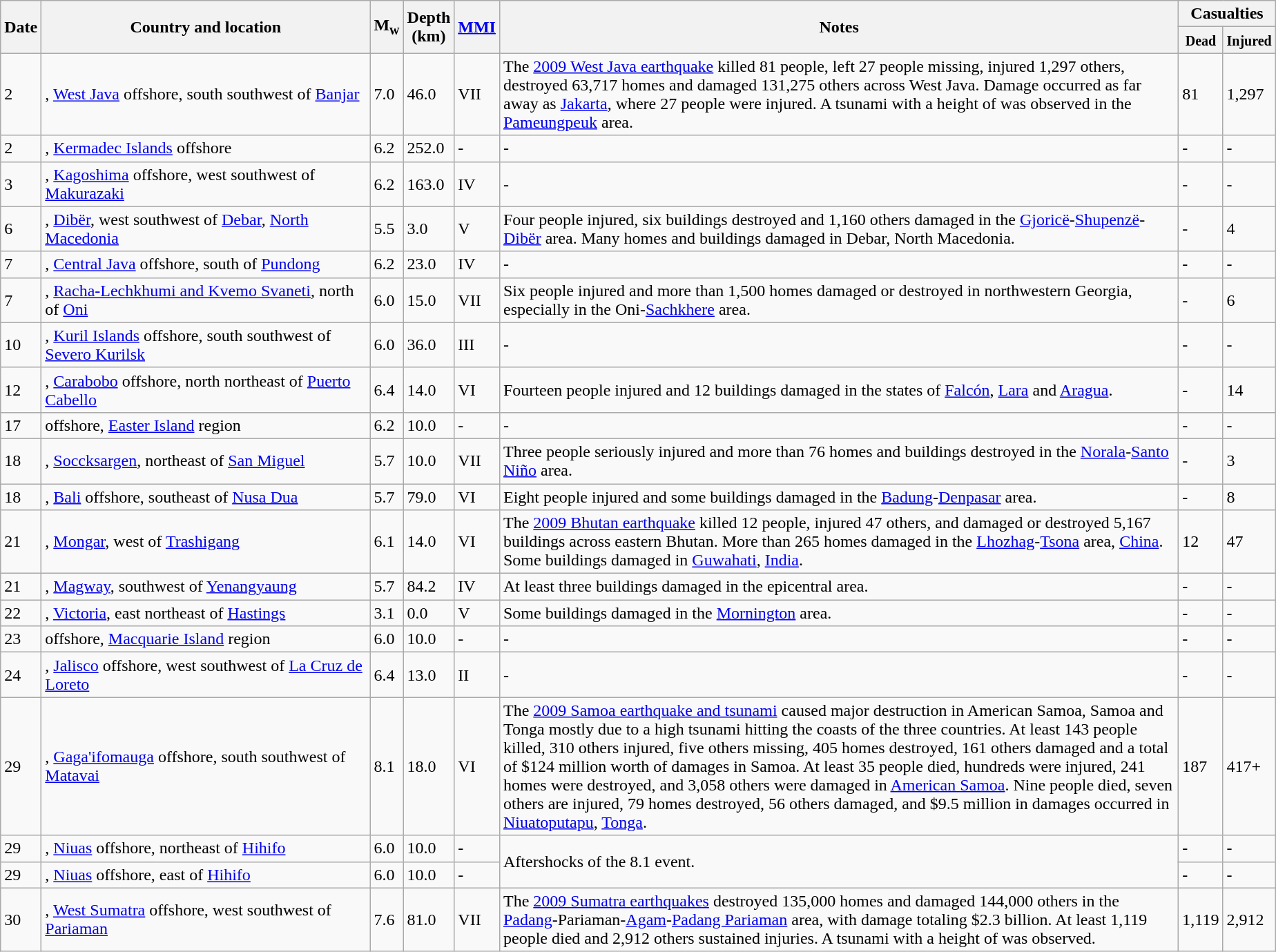<table class="wikitable sortable" style="border:1px black; margin-left:1em;">
<tr>
<th rowspan="2">Date</th>
<th rowspan="2" style="width: 310px">Country and location</th>
<th rowspan="2">M<sub>w</sub></th>
<th rowspan="2">Depth<br>(km)</th>
<th rowspan="2"><a href='#'>MMI</a></th>
<th rowspan="2" class="unsortable">Notes</th>
<th colspan="2">Casualties</th>
</tr>
<tr>
<th><small>Dead</small></th>
<th><small>Injured</small></th>
</tr>
<tr>
<td>2</td>
<td>, <a href='#'>West Java</a> offshore,  south southwest of <a href='#'>Banjar</a></td>
<td>7.0</td>
<td>46.0</td>
<td>VII</td>
<td>The <a href='#'>2009 West Java earthquake</a> killed 81 people, left 27 people missing, injured 1,297 others, destroyed 63,717 homes and damaged 131,275 others across West Java. Damage occurred as far away as <a href='#'>Jakarta</a>, where 27 people were injured. A tsunami with a height of  was observed in the <a href='#'>Pameungpeuk</a> area.</td>
<td>81</td>
<td>1,297</td>
</tr>
<tr>
<td>2</td>
<td>, <a href='#'>Kermadec Islands</a> offshore</td>
<td>6.2</td>
<td>252.0</td>
<td>-</td>
<td>-</td>
<td>-</td>
<td>-</td>
</tr>
<tr>
<td>3</td>
<td>, <a href='#'>Kagoshima</a> offshore,  west southwest of <a href='#'>Makurazaki</a></td>
<td>6.2</td>
<td>163.0</td>
<td>IV</td>
<td>-</td>
<td>-</td>
<td>-</td>
</tr>
<tr>
<td>6</td>
<td>, <a href='#'>Dibër</a>,  west southwest of <a href='#'>Debar</a>, <a href='#'>North Macedonia</a></td>
<td>5.5</td>
<td>3.0</td>
<td>V</td>
<td>Four people injured, six buildings destroyed and 1,160 others damaged in the <a href='#'>Gjoricë</a>-<a href='#'>Shupenzë</a>-<a href='#'>Dibër</a> area. Many homes and buildings damaged in Debar, North Macedonia.</td>
<td>-</td>
<td>4</td>
</tr>
<tr>
<td>7</td>
<td>, <a href='#'>Central Java</a> offshore,  south of <a href='#'>Pundong</a></td>
<td>6.2</td>
<td>23.0</td>
<td>IV</td>
<td>-</td>
<td>-</td>
<td>-</td>
</tr>
<tr>
<td>7</td>
<td>, <a href='#'>Racha-Lechkhumi and Kvemo Svaneti</a>,  north of <a href='#'>Oni</a></td>
<td>6.0</td>
<td>15.0</td>
<td>VII</td>
<td>Six people injured and more than 1,500 homes damaged or destroyed in northwestern Georgia, especially in the Oni-<a href='#'>Sachkhere</a> area.</td>
<td>-</td>
<td>6</td>
</tr>
<tr>
<td>10</td>
<td>, <a href='#'>Kuril Islands</a> offshore,  south southwest of <a href='#'>Severo Kurilsk</a></td>
<td>6.0</td>
<td>36.0</td>
<td>III</td>
<td>-</td>
<td>-</td>
<td>-</td>
</tr>
<tr>
<td>12</td>
<td>, <a href='#'>Carabobo</a> offshore,  north northeast of <a href='#'>Puerto Cabello</a></td>
<td>6.4</td>
<td>14.0</td>
<td>VI</td>
<td>Fourteen people injured and 12 buildings damaged in the states of <a href='#'>Falcón</a>, <a href='#'>Lara</a> and <a href='#'>Aragua</a>.</td>
<td>-</td>
<td>14</td>
</tr>
<tr>
<td>17</td>
<td> offshore, <a href='#'>Easter Island</a> region</td>
<td>6.2</td>
<td>10.0</td>
<td>-</td>
<td>-</td>
<td>-</td>
<td>-</td>
</tr>
<tr>
<td>18</td>
<td>, <a href='#'>Soccksargen</a>,  northeast of <a href='#'>San Miguel</a></td>
<td>5.7</td>
<td>10.0</td>
<td>VII</td>
<td>Three people seriously injured and more than 76 homes and buildings destroyed in the <a href='#'>Norala</a>-<a href='#'>Santo Niño</a> area.</td>
<td>-</td>
<td>3</td>
</tr>
<tr>
<td>18</td>
<td>, <a href='#'>Bali</a> offshore,  southeast of <a href='#'>Nusa Dua</a></td>
<td>5.7</td>
<td>79.0</td>
<td>VI</td>
<td>Eight people injured and some buildings damaged in the <a href='#'>Badung</a>-<a href='#'>Denpasar</a> area.</td>
<td>-</td>
<td>8</td>
</tr>
<tr>
<td>21</td>
<td>, <a href='#'>Mongar</a>,  west of <a href='#'>Trashigang</a></td>
<td>6.1</td>
<td>14.0</td>
<td>VI</td>
<td>The <a href='#'>2009 Bhutan earthquake</a> killed 12 people, injured 47 others, and damaged or destroyed 5,167 buildings across eastern Bhutan. More than 265 homes damaged in the <a href='#'>Lhozhag</a>-<a href='#'>Tsona</a> area, <a href='#'>China</a>. Some buildings damaged in <a href='#'>Guwahati</a>, <a href='#'>India</a>.</td>
<td>12</td>
<td>47</td>
</tr>
<tr>
<td>21</td>
<td>, <a href='#'>Magway</a>,  southwest of <a href='#'>Yenangyaung</a></td>
<td>5.7</td>
<td>84.2</td>
<td>IV</td>
<td>At least three buildings damaged in the epicentral area.</td>
<td>-</td>
<td>-</td>
</tr>
<tr>
<td>22</td>
<td>, <a href='#'>Victoria</a>,  east northeast of <a href='#'>Hastings</a></td>
<td>3.1</td>
<td>0.0</td>
<td>V</td>
<td>Some buildings damaged in the <a href='#'>Mornington</a> area.</td>
<td>-</td>
<td>-</td>
</tr>
<tr>
<td>23</td>
<td> offshore, <a href='#'>Macquarie Island</a> region</td>
<td>6.0</td>
<td>10.0</td>
<td>-</td>
<td>-</td>
<td>-</td>
<td>-</td>
</tr>
<tr>
<td>24</td>
<td>, <a href='#'>Jalisco</a> offshore,  west southwest of <a href='#'>La Cruz de Loreto</a></td>
<td>6.4</td>
<td>13.0</td>
<td>II</td>
<td>-</td>
<td>-</td>
<td>-</td>
</tr>
<tr>
<td>29</td>
<td>, <a href='#'>Gaga'ifomauga</a> offshore,  south southwest of <a href='#'>Matavai</a></td>
<td>8.1</td>
<td>18.0</td>
<td>VI</td>
<td>The <a href='#'>2009 Samoa earthquake and tsunami</a> caused major destruction in American Samoa, Samoa and Tonga mostly due to a  high tsunami hitting the coasts of the three countries. At least 143 people killed, 310 others injured, five others missing, 405 homes destroyed, 161 others damaged and a total of $124 million worth of damages in Samoa. At least 35 people died, hundreds were injured, 241 homes were destroyed, and 3,058 others were damaged in <a href='#'>American Samoa</a>. Nine people died, seven others are injured, 79 homes destroyed, 56 others damaged, and $9.5 million in damages occurred in <a href='#'>Niuatoputapu</a>, <a href='#'>Tonga</a>.</td>
<td>187</td>
<td>417+</td>
</tr>
<tr>
<td>29</td>
<td>, <a href='#'>Niuas</a> offshore,  northeast of <a href='#'>Hihifo</a></td>
<td>6.0</td>
<td>10.0</td>
<td>-</td>
<td rowspan="2">Aftershocks of the 8.1 event.</td>
<td>-</td>
<td>-</td>
</tr>
<tr>
<td>29</td>
<td>, <a href='#'>Niuas</a> offshore,  east of <a href='#'>Hihifo</a></td>
<td>6.0</td>
<td>10.0</td>
<td>-</td>
<td>-</td>
<td>-</td>
</tr>
<tr>
<td>30</td>
<td>, <a href='#'>West Sumatra</a> offshore,  west southwest of <a href='#'>Pariaman</a></td>
<td>7.6</td>
<td>81.0</td>
<td>VII</td>
<td>The <a href='#'>2009 Sumatra earthquakes</a> destroyed 135,000 homes and damaged 144,000 others in the <a href='#'>Padang</a>-Pariaman-<a href='#'>Agam</a>-<a href='#'>Padang Pariaman</a> area, with damage totaling $2.3 billion. At least 1,119 people died and 2,912 others sustained injuries. A tsunami with a height of  was observed.</td>
<td>1,119</td>
<td>2,912</td>
</tr>
</table>
